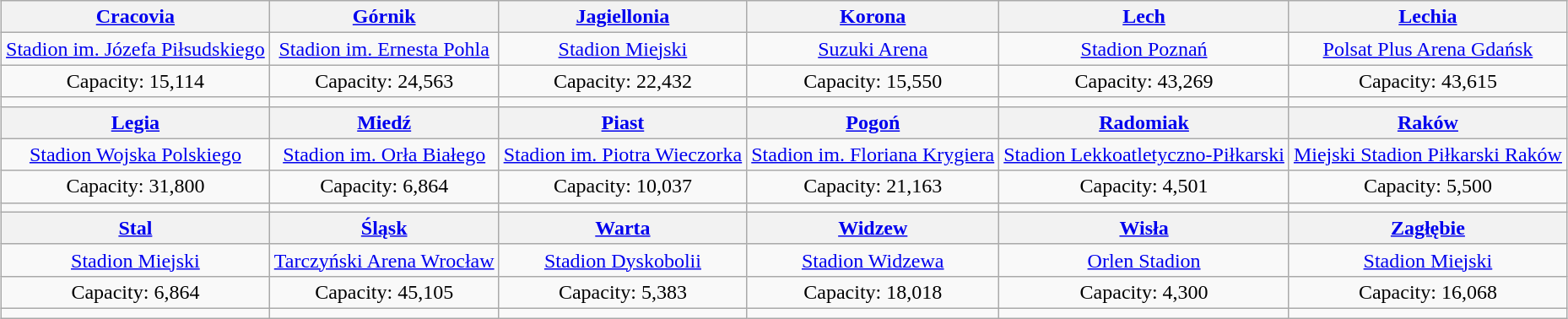<table class="wikitable" style="text-align:center;margin:1em auto;">
<tr>
<th><a href='#'>Cracovia</a></th>
<th><a href='#'>Górnik</a></th>
<th><a href='#'>Jagiellonia</a></th>
<th><a href='#'>Korona</a></th>
<th><a href='#'>Lech</a></th>
<th><a href='#'>Lechia</a></th>
</tr>
<tr>
<td><a href='#'>Stadion im. Józefa Piłsudskiego</a></td>
<td><a href='#'>Stadion im. Ernesta Pohla</a></td>
<td><a href='#'>Stadion Miejski</a></td>
<td><a href='#'>Suzuki Arena</a></td>
<td><a href='#'>Stadion Poznań</a></td>
<td><a href='#'>Polsat Plus Arena Gdańsk</a></td>
</tr>
<tr>
<td>Capacity: 15,114</td>
<td>Capacity: 24,563</td>
<td>Capacity: 22,432</td>
<td>Capacity: 15,550</td>
<td>Capacity: 43,269</td>
<td>Capacity: 43,615</td>
</tr>
<tr>
<td></td>
<td></td>
<td></td>
<td></td>
<td></td>
<td></td>
</tr>
<tr>
<th><a href='#'>Legia</a></th>
<th><a href='#'>Miedź</a></th>
<th><a href='#'>Piast</a></th>
<th><a href='#'>Pogoń</a></th>
<th><a href='#'>Radomiak</a></th>
<th><a href='#'>Raków</a></th>
</tr>
<tr>
<td><a href='#'>Stadion Wojska Polskiego</a></td>
<td><a href='#'>Stadion im. Orła Białego</a></td>
<td><a href='#'>Stadion im. Piotra Wieczorka</a></td>
<td><a href='#'>Stadion im. Floriana Krygiera</a></td>
<td><a href='#'>Stadion Lekkoatletyczno-Piłkarski</a></td>
<td><a href='#'>Miejski Stadion Piłkarski Raków</a></td>
</tr>
<tr>
<td>Capacity: 31,800</td>
<td>Capacity: 6,864</td>
<td>Capacity: 10,037</td>
<td>Capacity: 21,163</td>
<td>Capacity: 4,501</td>
<td>Capacity: 5,500</td>
</tr>
<tr>
<td></td>
<td></td>
<td></td>
<td></td>
<td></td>
<td></td>
</tr>
<tr>
<th><a href='#'>Stal</a></th>
<th><a href='#'>Śląsk</a></th>
<th><a href='#'>Warta</a></th>
<th><a href='#'>Widzew</a></th>
<th><a href='#'>Wisła</a></th>
<th><a href='#'>Zagłębie</a></th>
</tr>
<tr>
<td><a href='#'>Stadion Miejski</a></td>
<td><a href='#'>Tarczyński Arena Wrocław</a></td>
<td><a href='#'>Stadion Dyskobolii</a></td>
<td><a href='#'>Stadion Widzewa</a></td>
<td><a href='#'>Orlen Stadion</a></td>
<td><a href='#'>Stadion Miejski</a></td>
</tr>
<tr>
<td>Capacity: 6,864</td>
<td>Capacity: 45,105</td>
<td>Capacity: 5,383</td>
<td>Capacity: 18,018</td>
<td>Capacity: 4,300</td>
<td>Capacity: 16,068</td>
</tr>
<tr>
<td></td>
<td></td>
<td></td>
<td></td>
<td></td>
<td></td>
</tr>
</table>
